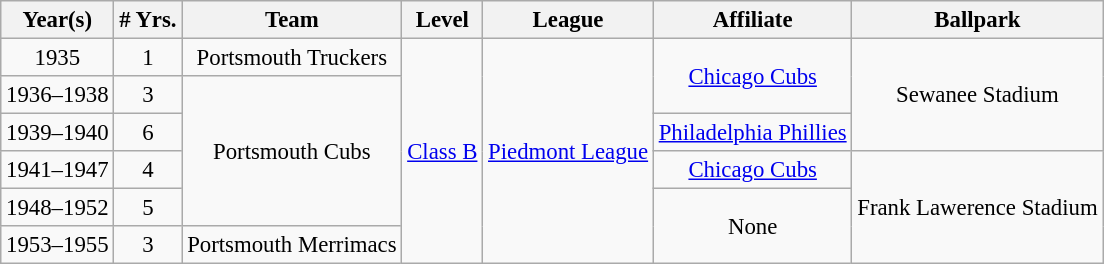<table class="wikitable" style="text-align:center; font-size: 95%;">
<tr>
<th>Year(s)</th>
<th># Yrs.</th>
<th>Team</th>
<th>Level</th>
<th>League</th>
<th>Affiliate</th>
<th>Ballpark</th>
</tr>
<tr>
<td>1935</td>
<td>1</td>
<td>Portsmouth Truckers</td>
<td rowspan=6><a href='#'>Class B</a></td>
<td rowspan=6><a href='#'>Piedmont League</a></td>
<td rowspan=2><a href='#'>Chicago Cubs</a></td>
<td rowspan=3>Sewanee Stadium</td>
</tr>
<tr>
<td>1936–1938</td>
<td>3</td>
<td rowspan=4>Portsmouth Cubs</td>
</tr>
<tr>
<td>1939–1940</td>
<td>6</td>
<td><a href='#'>Philadelphia Phillies</a></td>
</tr>
<tr>
<td>1941–1947</td>
<td>4</td>
<td><a href='#'>Chicago Cubs</a></td>
<td rowspan=4>Frank Lawerence Stadium</td>
</tr>
<tr>
<td>1948–1952</td>
<td>5</td>
<td rowspan=2>None</td>
</tr>
<tr>
<td>1953–1955</td>
<td>3</td>
<td>Portsmouth Merrimacs</td>
</tr>
</table>
